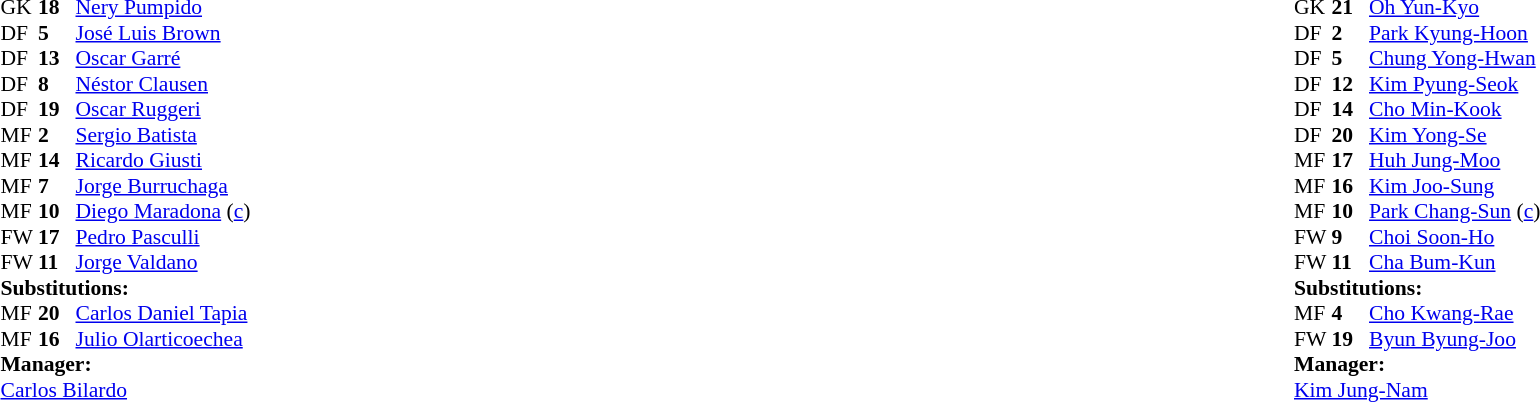<table width="100%">
<tr>
<td valign="top" width="50%"><br><table style="font-size: 90%" cellspacing="0" cellpadding="0">
<tr>
<th width="25"></th>
<th width="25"></th>
</tr>
<tr>
<td>GK</td>
<td><strong>18</strong></td>
<td><a href='#'>Nery Pumpido</a></td>
</tr>
<tr>
<td>DF</td>
<td><strong>5</strong></td>
<td><a href='#'>José Luis Brown</a></td>
</tr>
<tr>
<td>DF</td>
<td><strong>13</strong></td>
<td><a href='#'>Oscar Garré</a></td>
</tr>
<tr>
<td>DF</td>
<td><strong>8</strong></td>
<td><a href='#'>Néstor Clausen</a></td>
</tr>
<tr>
<td>DF</td>
<td><strong>19</strong></td>
<td><a href='#'>Oscar Ruggeri</a></td>
</tr>
<tr>
<td>MF</td>
<td><strong>2</strong></td>
<td><a href='#'>Sergio Batista</a></td>
<td></td>
<td></td>
</tr>
<tr>
<td>MF</td>
<td><strong>14</strong></td>
<td><a href='#'>Ricardo Giusti</a></td>
</tr>
<tr>
<td>MF</td>
<td><strong>7</strong></td>
<td><a href='#'>Jorge Burruchaga</a></td>
</tr>
<tr>
<td>MF</td>
<td><strong>10</strong></td>
<td><a href='#'>Diego Maradona</a> (<a href='#'>c</a>)</td>
</tr>
<tr>
<td>FW</td>
<td><strong>17</strong></td>
<td><a href='#'>Pedro Pasculli</a></td>
<td></td>
<td></td>
</tr>
<tr>
<td>FW</td>
<td><strong>11</strong></td>
<td><a href='#'>Jorge Valdano</a></td>
</tr>
<tr>
<td colspan=3><strong>Substitutions:</strong></td>
</tr>
<tr>
<td>MF</td>
<td><strong>20</strong></td>
<td><a href='#'>Carlos Daniel Tapia</a></td>
<td></td>
<td></td>
</tr>
<tr>
<td>MF</td>
<td><strong>16</strong></td>
<td><a href='#'>Julio Olarticoechea</a></td>
<td></td>
<td></td>
</tr>
<tr>
<td colspan=3><strong>Manager:</strong></td>
</tr>
<tr>
<td colspan=3> <a href='#'>Carlos Bilardo</a></td>
</tr>
</table>
</td>
<td valign="top" width="50%"><br><table style="font-size: 90%" cellspacing="0" cellpadding="0" align="center">
<tr>
<th width=25></th>
<th width=25></th>
</tr>
<tr>
<td>GK</td>
<td><strong>21</strong></td>
<td><a href='#'>Oh Yun-Kyo</a></td>
</tr>
<tr>
<td>DF</td>
<td><strong>2</strong></td>
<td><a href='#'>Park Kyung-Hoon</a></td>
</tr>
<tr>
<td>DF</td>
<td><strong>5</strong></td>
<td><a href='#'>Chung Yong-Hwan</a></td>
</tr>
<tr>
<td>DF</td>
<td><strong>12</strong></td>
<td><a href='#'>Kim Pyung-Seok</a></td>
<td></td>
<td></td>
</tr>
<tr>
<td>DF</td>
<td><strong>14</strong></td>
<td><a href='#'>Cho Min-Kook</a></td>
</tr>
<tr>
<td>DF</td>
<td><strong>20</strong></td>
<td><a href='#'>Kim Yong-Se</a></td>
<td></td>
<td></td>
</tr>
<tr>
<td>MF</td>
<td><strong>17</strong></td>
<td><a href='#'>Huh Jung-Moo</a></td>
<td></td>
</tr>
<tr>
<td>MF</td>
<td><strong>16</strong></td>
<td><a href='#'>Kim Joo-Sung</a></td>
</tr>
<tr>
<td>MF</td>
<td><strong>10</strong></td>
<td><a href='#'>Park Chang-Sun</a> (<a href='#'>c</a>)</td>
<td></td>
</tr>
<tr>
<td>FW</td>
<td><strong>9</strong></td>
<td><a href='#'>Choi Soon-Ho</a></td>
</tr>
<tr>
<td>FW</td>
<td><strong>11</strong></td>
<td><a href='#'>Cha Bum-Kun</a></td>
</tr>
<tr>
<td colspan=3><strong>Substitutions:</strong></td>
</tr>
<tr>
<td>MF</td>
<td><strong>4</strong></td>
<td><a href='#'>Cho Kwang-Rae</a></td>
<td></td>
<td></td>
</tr>
<tr>
<td>FW</td>
<td><strong>19</strong></td>
<td><a href='#'>Byun Byung-Joo</a></td>
<td></td>
<td></td>
</tr>
<tr>
<td colspan=3><strong>Manager:</strong></td>
</tr>
<tr>
<td colspan=4> <a href='#'>Kim Jung-Nam</a></td>
</tr>
</table>
</td>
</tr>
</table>
